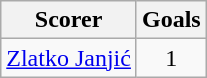<table class="wikitable">
<tr>
<th>Scorer</th>
<th>Goals</th>
</tr>
<tr>
<td> <a href='#'>Zlatko Janjić</a></td>
<td align=center>1</td>
</tr>
</table>
